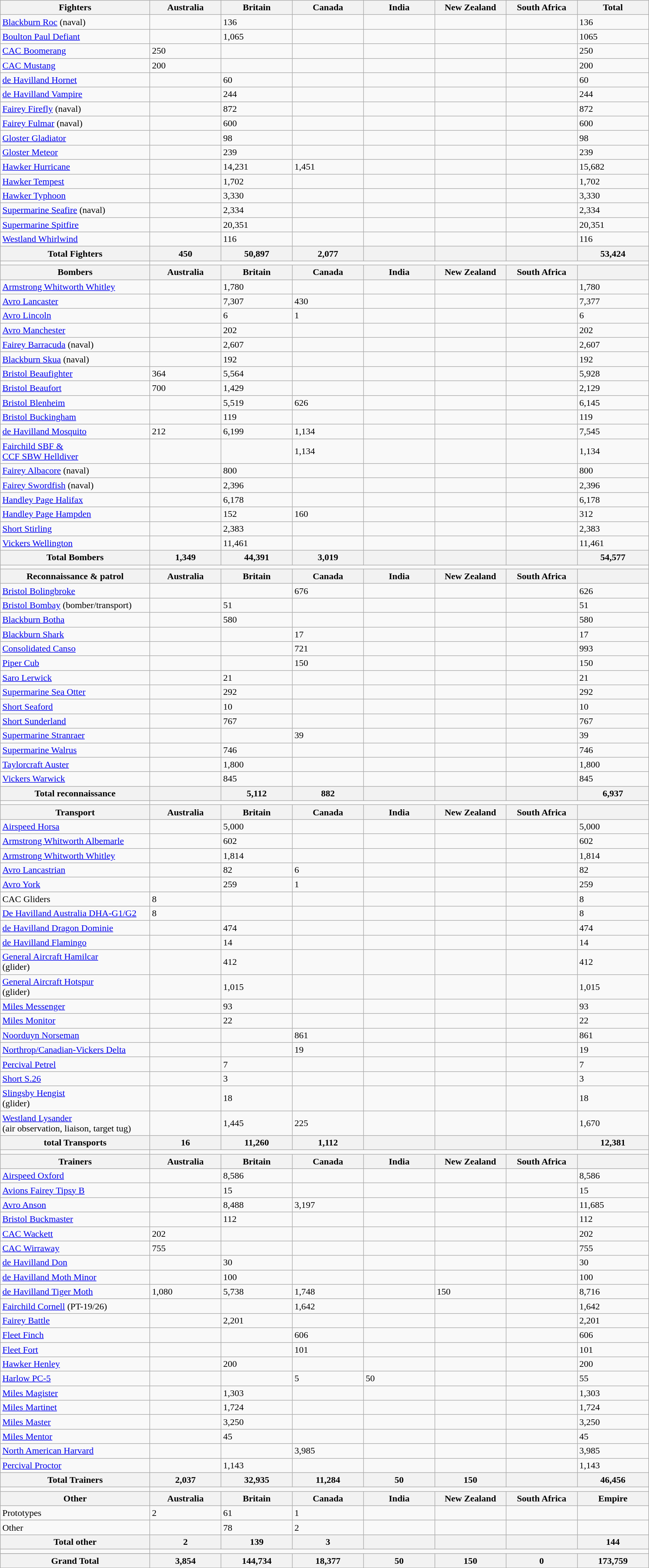<table class=wikitable width=90%>
<tr>
<th align=center width=21%><strong>Fighters</strong></th>
<th align=center width=10%><strong>Australia</strong></th>
<th align=center width=10%><strong>Britain</strong></th>
<th align=center width=10%><strong>Canada</strong></th>
<th align=center width=10%><strong>India</strong></th>
<th align=center width=10%><strong>New Zealand</strong></th>
<th align=center width=10%><strong>South Africa</strong></th>
<th align=center width=10%>Total</th>
</tr>
<tr>
<td><a href='#'>Blackburn Roc</a> (naval)</td>
<td></td>
<td>136</td>
<td></td>
<td></td>
<td></td>
<td></td>
<td>136</td>
</tr>
<tr>
<td><a href='#'>Boulton Paul Defiant</a></td>
<td></td>
<td>1,065</td>
<td></td>
<td></td>
<td></td>
<td></td>
<td>1065</td>
</tr>
<tr>
<td><a href='#'>CAC Boomerang</a></td>
<td>250</td>
<td></td>
<td></td>
<td></td>
<td></td>
<td></td>
<td>250</td>
</tr>
<tr>
<td><a href='#'>CAC Mustang</a></td>
<td>200</td>
<td></td>
<td></td>
<td></td>
<td></td>
<td></td>
<td>200</td>
</tr>
<tr>
<td><a href='#'>de Havilland Hornet</a></td>
<td></td>
<td>60</td>
<td></td>
<td></td>
<td></td>
<td></td>
<td>60</td>
</tr>
<tr>
<td><a href='#'>de Havilland Vampire</a></td>
<td></td>
<td>244</td>
<td></td>
<td></td>
<td></td>
<td></td>
<td>244</td>
</tr>
<tr>
<td><a href='#'>Fairey Firefly</a> (naval)</td>
<td></td>
<td>872</td>
<td></td>
<td></td>
<td></td>
<td></td>
<td>872</td>
</tr>
<tr>
<td><a href='#'>Fairey Fulmar</a> (naval)</td>
<td></td>
<td>600</td>
<td></td>
<td></td>
<td></td>
<td></td>
<td>600</td>
</tr>
<tr>
<td><a href='#'>Gloster Gladiator</a></td>
<td></td>
<td>98</td>
<td></td>
<td></td>
<td></td>
<td></td>
<td>98</td>
</tr>
<tr>
<td><a href='#'>Gloster Meteor</a></td>
<td></td>
<td>239</td>
<td></td>
<td></td>
<td></td>
<td></td>
<td>239</td>
</tr>
<tr>
<td><a href='#'>Hawker Hurricane</a></td>
<td></td>
<td>14,231</td>
<td>1,451</td>
<td></td>
<td></td>
<td></td>
<td>15,682</td>
</tr>
<tr>
<td><a href='#'>Hawker Tempest</a></td>
<td></td>
<td>1,702</td>
<td></td>
<td></td>
<td></td>
<td></td>
<td>1,702</td>
</tr>
<tr>
<td><a href='#'>Hawker Typhoon</a></td>
<td></td>
<td>3,330</td>
<td></td>
<td></td>
<td></td>
<td></td>
<td>3,330</td>
</tr>
<tr>
<td><a href='#'>Supermarine Seafire</a> (naval)</td>
<td></td>
<td>2,334</td>
<td></td>
<td></td>
<td></td>
<td></td>
<td>2,334</td>
</tr>
<tr>
<td><a href='#'>Supermarine Spitfire</a></td>
<td></td>
<td>20,351</td>
<td></td>
<td></td>
<td></td>
<td></td>
<td>20,351</td>
</tr>
<tr>
<td><a href='#'>Westland Whirlwind</a></td>
<td></td>
<td>116</td>
<td></td>
<td></td>
<td></td>
<td></td>
<td>116</td>
</tr>
<tr>
<th>Total Fighters</th>
<th><strong>450</strong></th>
<th><strong>50,897</strong></th>
<th><strong>2,077</strong></th>
<th></th>
<th></th>
<th></th>
<th><strong>53,424</strong></th>
</tr>
<tr>
<td></td>
</tr>
<tr>
<th align="center"><strong>Bombers</strong></th>
<th align="center"><strong>Australia</strong></th>
<th align="center"><strong>Britain</strong></th>
<th align="center"><strong>Canada</strong></th>
<th align="center"><strong>India</strong></th>
<th align="center"><strong>New Zealand</strong></th>
<th align="center"><strong>South Africa</strong></th>
<th align="center"></th>
</tr>
<tr>
<td><a href='#'>Armstrong Whitworth Whitley</a></td>
<td></td>
<td>1,780</td>
<td></td>
<td></td>
<td></td>
<td></td>
<td>1,780</td>
</tr>
<tr>
<td><a href='#'>Avro Lancaster</a></td>
<td></td>
<td>7,307</td>
<td>430</td>
<td></td>
<td></td>
<td></td>
<td>7,377</td>
</tr>
<tr>
<td><a href='#'>Avro Lincoln</a></td>
<td></td>
<td>6</td>
<td>1</td>
<td></td>
<td></td>
<td></td>
<td>6</td>
</tr>
<tr>
<td><a href='#'>Avro Manchester</a></td>
<td></td>
<td>202</td>
<td></td>
<td></td>
<td></td>
<td></td>
<td>202</td>
</tr>
<tr>
<td><a href='#'>Fairey Barracuda</a> (naval)</td>
<td></td>
<td>2,607</td>
<td></td>
<td></td>
<td></td>
<td></td>
<td>2,607</td>
</tr>
<tr>
<td><a href='#'>Blackburn Skua</a> (naval)</td>
<td></td>
<td>192</td>
<td></td>
<td></td>
<td></td>
<td></td>
<td>192</td>
</tr>
<tr>
<td><a href='#'>Bristol Beaufighter</a></td>
<td>364</td>
<td>5,564</td>
<td></td>
<td></td>
<td></td>
<td></td>
<td>5,928</td>
</tr>
<tr>
<td><a href='#'>Bristol Beaufort</a></td>
<td>700</td>
<td>1,429</td>
<td></td>
<td></td>
<td></td>
<td></td>
<td>2,129</td>
</tr>
<tr>
<td><a href='#'>Bristol Blenheim</a></td>
<td></td>
<td>5,519</td>
<td>626</td>
<td></td>
<td></td>
<td></td>
<td>6,145</td>
</tr>
<tr>
<td><a href='#'>Bristol Buckingham</a></td>
<td></td>
<td>119</td>
<td></td>
<td></td>
<td></td>
<td></td>
<td>119</td>
</tr>
<tr>
<td><a href='#'>de Havilland Mosquito</a></td>
<td>212</td>
<td>6,199</td>
<td>1,134</td>
<td></td>
<td></td>
<td></td>
<td>7,545</td>
</tr>
<tr>
<td><a href='#'>Fairchild SBF &<br>CCF SBW Helldiver</a></td>
<td></td>
<td></td>
<td>1,134</td>
<td></td>
<td></td>
<td></td>
<td>1,134</td>
</tr>
<tr>
<td><a href='#'>Fairey Albacore</a> (naval)</td>
<td></td>
<td>800</td>
<td></td>
<td></td>
<td></td>
<td></td>
<td>800</td>
</tr>
<tr>
<td><a href='#'>Fairey Swordfish</a> (naval)</td>
<td></td>
<td>2,396</td>
<td></td>
<td></td>
<td></td>
<td></td>
<td>2,396</td>
</tr>
<tr>
<td><a href='#'>Handley Page Halifax</a></td>
<td></td>
<td>6,178</td>
<td></td>
<td></td>
<td></td>
<td></td>
<td>6,178</td>
</tr>
<tr>
<td><a href='#'>Handley Page Hampden</a></td>
<td></td>
<td>152</td>
<td>160</td>
<td></td>
<td></td>
<td></td>
<td>312</td>
</tr>
<tr>
<td><a href='#'>Short Stirling</a></td>
<td></td>
<td>2,383</td>
<td></td>
<td></td>
<td></td>
<td></td>
<td>2,383</td>
</tr>
<tr>
<td><a href='#'>Vickers Wellington</a></td>
<td></td>
<td>11,461</td>
<td></td>
<td></td>
<td></td>
<td></td>
<td>11,461</td>
</tr>
<tr>
<th>Total Bombers</th>
<th><strong>1,349</strong></th>
<th><strong>44,391</strong></th>
<th><strong>3,019</strong></th>
<th></th>
<th></th>
<th></th>
<th><strong>54,577</strong></th>
</tr>
<tr>
<td></td>
</tr>
<tr>
<th align="center"><strong>Reconnaissance & patrol</strong></th>
<th align="center"><strong>Australia</strong></th>
<th align="center"><strong>Britain</strong></th>
<th align="center"><strong>Canada</strong></th>
<th align="center"><strong>India</strong></th>
<th align="center"><strong>New Zealand</strong></th>
<th align="center"><strong>South Africa</strong></th>
<th align="center"></th>
</tr>
<tr>
<td><a href='#'>Bristol Bolingbroke</a></td>
<td></td>
<td></td>
<td>676</td>
<td></td>
<td></td>
<td></td>
<td>626</td>
</tr>
<tr>
<td><a href='#'>Bristol Bombay</a> (bomber/transport)</td>
<td></td>
<td>51</td>
<td></td>
<td></td>
<td></td>
<td></td>
<td>51</td>
</tr>
<tr>
<td><a href='#'>Blackburn Botha</a></td>
<td></td>
<td>580</td>
<td></td>
<td></td>
<td></td>
<td></td>
<td>580</td>
</tr>
<tr>
<td><a href='#'>Blackburn Shark</a></td>
<td></td>
<td></td>
<td>17</td>
<td></td>
<td></td>
<td></td>
<td>17</td>
</tr>
<tr>
<td><a href='#'>Consolidated Canso</a></td>
<td></td>
<td></td>
<td>721</td>
<td></td>
<td></td>
<td></td>
<td>993</td>
</tr>
<tr>
<td><a href='#'>Piper Cub</a></td>
<td></td>
<td></td>
<td>150</td>
<td></td>
<td></td>
<td></td>
<td>150</td>
</tr>
<tr>
<td><a href='#'>Saro Lerwick</a></td>
<td></td>
<td>21</td>
<td></td>
<td></td>
<td></td>
<td></td>
<td>21</td>
</tr>
<tr>
<td><a href='#'>Supermarine Sea Otter</a></td>
<td></td>
<td>292</td>
<td></td>
<td></td>
<td></td>
<td></td>
<td>292</td>
</tr>
<tr>
<td><a href='#'>Short Seaford</a></td>
<td></td>
<td>10</td>
<td></td>
<td></td>
<td></td>
<td></td>
<td>10</td>
</tr>
<tr>
<td><a href='#'>Short Sunderland</a></td>
<td></td>
<td>767</td>
<td></td>
<td></td>
<td></td>
<td></td>
<td>767</td>
</tr>
<tr>
<td><a href='#'>Supermarine Stranraer</a></td>
<td></td>
<td></td>
<td>39</td>
<td></td>
<td></td>
<td></td>
<td>39</td>
</tr>
<tr>
<td><a href='#'>Supermarine Walrus</a></td>
<td></td>
<td>746</td>
<td></td>
<td></td>
<td></td>
<td></td>
<td>746</td>
</tr>
<tr>
<td><a href='#'>Taylorcraft Auster</a></td>
<td></td>
<td>1,800</td>
<td></td>
<td></td>
<td></td>
<td></td>
<td>1,800</td>
</tr>
<tr>
<td><a href='#'>Vickers Warwick</a></td>
<td></td>
<td>845</td>
<td></td>
<td></td>
<td></td>
<td></td>
<td>845</td>
</tr>
<tr>
<th>Total reconnaissance</th>
<th></th>
<th><strong>5,112</strong></th>
<th><strong>882</strong></th>
<th></th>
<th></th>
<th></th>
<th><strong>6,937</strong></th>
</tr>
<tr>
<td></td>
</tr>
<tr>
<th align="center"><strong>Transport</strong></th>
<th align="center"><strong>Australia</strong></th>
<th align="center"><strong>Britain</strong></th>
<th align="center"><strong>Canada</strong></th>
<th align="center"><strong>India</strong></th>
<th align="center"><strong>New Zealand</strong></th>
<th align="center"><strong>South Africa</strong></th>
<th align="center"></th>
</tr>
<tr>
<td><a href='#'>Airspeed Horsa</a></td>
<td></td>
<td>5,000</td>
<td></td>
<td></td>
<td></td>
<td></td>
<td>5,000</td>
</tr>
<tr>
<td><a href='#'>Armstrong Whitworth Albemarle</a></td>
<td></td>
<td>602</td>
<td></td>
<td></td>
<td></td>
<td></td>
<td>602</td>
</tr>
<tr>
<td><a href='#'>Armstrong Whitworth Whitley</a></td>
<td></td>
<td>1,814</td>
<td></td>
<td></td>
<td></td>
<td></td>
<td>1,814</td>
</tr>
<tr>
<td><a href='#'>Avro Lancastrian</a></td>
<td></td>
<td>82</td>
<td>6</td>
<td></td>
<td></td>
<td></td>
<td>82</td>
</tr>
<tr>
<td><a href='#'>Avro York</a></td>
<td></td>
<td>259</td>
<td>1</td>
<td></td>
<td></td>
<td></td>
<td>259</td>
</tr>
<tr>
<td>CAC Gliders</td>
<td>8</td>
<td></td>
<td></td>
<td></td>
<td></td>
<td></td>
<td>8</td>
</tr>
<tr>
<td><a href='#'>De Havilland Australia DHA-G1/G2</a></td>
<td>8</td>
<td></td>
<td></td>
<td></td>
<td></td>
<td></td>
<td>8</td>
</tr>
<tr>
<td><a href='#'>de Havilland Dragon Dominie</a></td>
<td></td>
<td>474</td>
<td></td>
<td></td>
<td></td>
<td></td>
<td>474</td>
</tr>
<tr>
<td><a href='#'>de Havilland Flamingo</a></td>
<td></td>
<td>14</td>
<td></td>
<td></td>
<td></td>
<td></td>
<td>14</td>
</tr>
<tr>
<td><a href='#'>General Aircraft Hamilcar</a><br>(glider)</td>
<td></td>
<td>412</td>
<td></td>
<td></td>
<td></td>
<td></td>
<td>412</td>
</tr>
<tr>
<td><a href='#'>General Aircraft Hotspur</a><br>(glider)</td>
<td></td>
<td>1,015</td>
<td></td>
<td></td>
<td></td>
<td></td>
<td>1,015</td>
</tr>
<tr>
<td><a href='#'>Miles Messenger</a></td>
<td></td>
<td>93</td>
<td></td>
<td></td>
<td></td>
<td></td>
<td>93</td>
</tr>
<tr>
<td><a href='#'>Miles Monitor</a></td>
<td></td>
<td>22</td>
<td></td>
<td></td>
<td></td>
<td></td>
<td>22</td>
</tr>
<tr>
<td><a href='#'>Noorduyn Norseman</a></td>
<td></td>
<td></td>
<td>861</td>
<td></td>
<td></td>
<td></td>
<td>861</td>
</tr>
<tr>
<td><a href='#'>Northrop/Canadian-Vickers Delta</a></td>
<td></td>
<td></td>
<td>19</td>
<td></td>
<td></td>
<td></td>
<td>19</td>
</tr>
<tr>
<td><a href='#'>Percival Petrel</a></td>
<td></td>
<td>7</td>
<td></td>
<td></td>
<td></td>
<td></td>
<td>7</td>
</tr>
<tr>
<td><a href='#'>Short S.26</a></td>
<td></td>
<td>3</td>
<td></td>
<td></td>
<td></td>
<td></td>
<td>3</td>
</tr>
<tr>
<td><a href='#'>Slingsby Hengist</a><br>(glider)</td>
<td></td>
<td>18</td>
<td></td>
<td></td>
<td></td>
<td></td>
<td>18</td>
</tr>
<tr>
<td><a href='#'>Westland Lysander</a><br> (air observation, liaison, target tug)</td>
<td></td>
<td>1,445</td>
<td>225</td>
<td></td>
<td></td>
<td></td>
<td>1,670</td>
</tr>
<tr>
<th>total Transports</th>
<th><strong>16</strong></th>
<th><strong>11,260</strong></th>
<th><strong>1,112</strong></th>
<th></th>
<th></th>
<th></th>
<th><strong>12,381</strong></th>
</tr>
<tr>
<td></td>
</tr>
<tr>
<th align="center"><strong>Trainers</strong></th>
<th align="center"><strong>Australia</strong></th>
<th align="center"><strong>Britain</strong></th>
<th align="center"><strong>Canada</strong></th>
<th align="center"><strong>India</strong></th>
<th align="center"><strong>New Zealand</strong></th>
<th align="center"><strong>South Africa</strong></th>
<th align="center"></th>
</tr>
<tr>
<td><a href='#'>Airspeed Oxford</a></td>
<td></td>
<td>8,586</td>
<td></td>
<td></td>
<td></td>
<td></td>
<td>8,586</td>
</tr>
<tr>
<td><a href='#'>Avions Fairey Tipsy B</a></td>
<td></td>
<td>15</td>
<td></td>
<td></td>
<td></td>
<td></td>
<td>15</td>
</tr>
<tr>
<td><a href='#'>Avro Anson</a></td>
<td></td>
<td>8,488</td>
<td>3,197</td>
<td></td>
<td></td>
<td></td>
<td>11,685</td>
</tr>
<tr>
<td><a href='#'>Bristol Buckmaster</a></td>
<td></td>
<td>112</td>
<td></td>
<td></td>
<td></td>
<td></td>
<td>112</td>
</tr>
<tr>
<td><a href='#'>CAC Wackett</a></td>
<td>202</td>
<td></td>
<td></td>
<td></td>
<td></td>
<td></td>
<td>202</td>
</tr>
<tr>
<td><a href='#'>CAC Wirraway</a></td>
<td>755</td>
<td></td>
<td></td>
<td></td>
<td></td>
<td></td>
<td>755</td>
</tr>
<tr>
<td><a href='#'>de Havilland Don</a></td>
<td></td>
<td>30</td>
<td></td>
<td></td>
<td></td>
<td></td>
<td>30</td>
</tr>
<tr>
<td><a href='#'>de Havilland Moth Minor</a></td>
<td></td>
<td>100</td>
<td></td>
<td></td>
<td></td>
<td></td>
<td>100</td>
</tr>
<tr>
<td><a href='#'>de Havilland Tiger Moth</a></td>
<td>1,080</td>
<td>5,738</td>
<td>1,748</td>
<td></td>
<td>150</td>
<td></td>
<td>8,716</td>
</tr>
<tr>
<td><a href='#'>Fairchild Cornell</a> (PT-19/26)</td>
<td></td>
<td></td>
<td>1,642</td>
<td></td>
<td></td>
<td></td>
<td>1,642</td>
</tr>
<tr>
<td><a href='#'>Fairey Battle</a></td>
<td></td>
<td>2,201</td>
<td></td>
<td></td>
<td></td>
<td></td>
<td>2,201</td>
</tr>
<tr>
<td><a href='#'>Fleet Finch</a></td>
<td></td>
<td></td>
<td>606</td>
<td></td>
<td></td>
<td></td>
<td>606</td>
</tr>
<tr>
<td><a href='#'>Fleet Fort</a></td>
<td></td>
<td></td>
<td>101</td>
<td></td>
<td></td>
<td></td>
<td>101</td>
</tr>
<tr>
<td><a href='#'>Hawker Henley</a></td>
<td></td>
<td>200</td>
<td></td>
<td></td>
<td></td>
<td></td>
<td>200</td>
</tr>
<tr>
<td><a href='#'>Harlow PC-5</a></td>
<td></td>
<td></td>
<td>5</td>
<td>50</td>
<td></td>
<td></td>
<td>55</td>
</tr>
<tr>
<td><a href='#'>Miles Magister</a></td>
<td></td>
<td>1,303</td>
<td></td>
<td></td>
<td></td>
<td></td>
<td>1,303</td>
</tr>
<tr>
<td><a href='#'>Miles Martinet</a></td>
<td></td>
<td>1,724</td>
<td></td>
<td></td>
<td></td>
<td></td>
<td>1,724</td>
</tr>
<tr>
<td><a href='#'>Miles Master</a></td>
<td></td>
<td>3,250</td>
<td></td>
<td></td>
<td></td>
<td></td>
<td>3,250</td>
</tr>
<tr>
<td><a href='#'>Miles Mentor</a></td>
<td></td>
<td>45</td>
<td></td>
<td></td>
<td></td>
<td></td>
<td>45</td>
</tr>
<tr>
<td><a href='#'>North American Harvard</a></td>
<td></td>
<td></td>
<td>3,985</td>
<td></td>
<td></td>
<td></td>
<td>3,985</td>
</tr>
<tr>
<td><a href='#'>Percival Proctor</a></td>
<td></td>
<td>1,143</td>
<td></td>
<td></td>
<td></td>
<td></td>
<td>1,143</td>
</tr>
<tr>
<th>Total Trainers</th>
<th><strong>2,037</strong></th>
<th><strong>32,935</strong></th>
<th><strong>11,284</strong></th>
<th><strong>50</strong></th>
<th><strong>150</strong></th>
<th></th>
<th><strong>46,456</strong></th>
</tr>
<tr>
<td></td>
</tr>
<tr>
<th align="center"><strong>Other</strong></th>
<th align="center"><strong>Australia</strong></th>
<th align="center"><strong>Britain</strong></th>
<th align="center"><strong>Canada</strong></th>
<th align="center"><strong>India</strong></th>
<th align="center"><strong>New Zealand</strong></th>
<th align="center"><strong>South Africa</strong></th>
<th align="center"><strong>Empire</strong></th>
</tr>
<tr>
<td>Prototypes</td>
<td>2</td>
<td>61</td>
<td>1</td>
<td></td>
<td></td>
<td></td>
<td></td>
</tr>
<tr>
<td>Other</td>
<td></td>
<td>78</td>
<td>2</td>
<td></td>
<td></td>
<td></td>
<td></td>
</tr>
<tr style=>
<th>Total other</th>
<th><strong>2</strong></th>
<th><strong>139</strong></th>
<th><strong>3</strong></th>
<th></th>
<th></th>
<th></th>
<th><strong>144</strong></th>
</tr>
<tr>
<td></td>
</tr>
<tr>
</tr>
<tr>
<th><strong>Grand Total</strong></th>
<th><strong>3,854</strong></th>
<th><strong>144,734</strong></th>
<th><strong>18,377</strong></th>
<th><strong>50</strong></th>
<th><strong>150</strong></th>
<th><strong>0</strong></th>
<th><strong>173,759</strong></th>
</tr>
</table>
